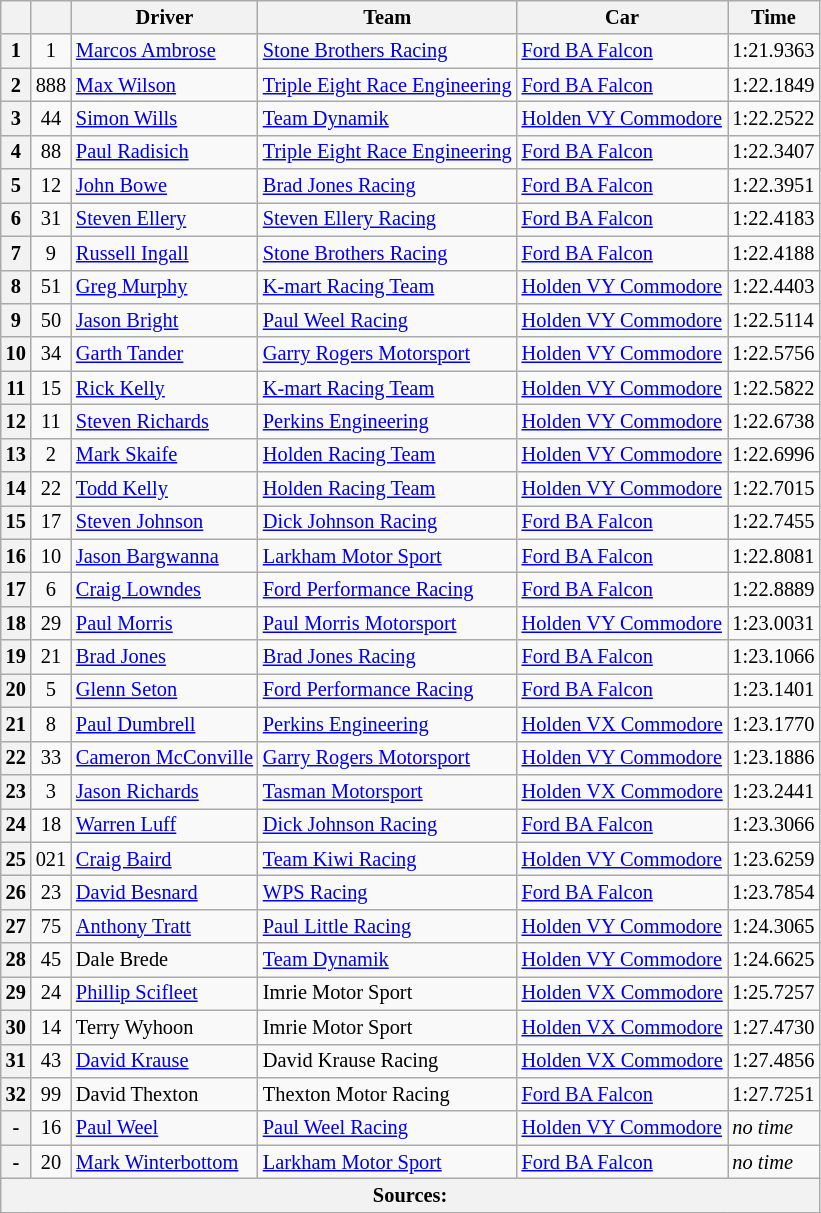<table class="wikitable" style="font-size: 85%">
<tr>
<th></th>
<th></th>
<th>Driver</th>
<th>Team</th>
<th>Car</th>
<th>Time</th>
</tr>
<tr>
<th>1</th>
<td align="center">1</td>
<td> <a href='#'>Marcos Ambrose</a></td>
<td><a href='#'>Stone Brothers Racing</a></td>
<td><a href='#'>Ford BA Falcon</a></td>
<td>1:21.9363</td>
</tr>
<tr>
<th>2</th>
<td align="center">888</td>
<td> <a href='#'>Max Wilson</a></td>
<td><a href='#'>Triple Eight Race Engineering</a></td>
<td><a href='#'>Ford BA Falcon</a></td>
<td>1:22.1849</td>
</tr>
<tr>
<th>3</th>
<td align="center">44</td>
<td> <a href='#'>Simon Wills</a></td>
<td><a href='#'>Team Dynamik</a></td>
<td><a href='#'>Holden VY Commodore</a></td>
<td>1:22.2522</td>
</tr>
<tr>
<th>4</th>
<td align="center">88</td>
<td> <a href='#'>Paul Radisich</a></td>
<td><a href='#'>Triple Eight Race Engineering</a></td>
<td><a href='#'>Ford BA Falcon</a></td>
<td>1:22.3407</td>
</tr>
<tr>
<th>5</th>
<td align="center">12</td>
<td> <a href='#'>John Bowe</a></td>
<td><a href='#'>Brad Jones Racing</a></td>
<td><a href='#'>Ford BA Falcon</a></td>
<td>1:22.3951</td>
</tr>
<tr>
<th>6</th>
<td align="center">31</td>
<td> <a href='#'>Steven Ellery</a></td>
<td><a href='#'>Steven Ellery Racing</a></td>
<td><a href='#'>Ford BA Falcon</a></td>
<td>1:22.4183</td>
</tr>
<tr>
<th>7</th>
<td align="center">9</td>
<td> <a href='#'>Russell Ingall</a></td>
<td><a href='#'>Stone Brothers Racing</a></td>
<td><a href='#'>Ford BA Falcon</a></td>
<td>1:22.4188</td>
</tr>
<tr>
<th>8</th>
<td align="center">51</td>
<td> <a href='#'>Greg Murphy</a></td>
<td><a href='#'>K-mart Racing Team</a></td>
<td><a href='#'>Holden VY Commodore</a></td>
<td>1:22.4403</td>
</tr>
<tr>
<th>9</th>
<td align="center">50</td>
<td> <a href='#'>Jason Bright</a></td>
<td><a href='#'>Paul Weel Racing</a></td>
<td><a href='#'>Holden VY Commodore</a></td>
<td>1:22.5114</td>
</tr>
<tr>
<th>10</th>
<td align="center">34</td>
<td> <a href='#'>Garth Tander</a></td>
<td><a href='#'>Garry Rogers Motorsport</a></td>
<td><a href='#'>Holden VY Commodore</a></td>
<td>1:22.5756</td>
</tr>
<tr>
<th>11</th>
<td align="center">15</td>
<td> <a href='#'>Rick Kelly</a></td>
<td><a href='#'>K-mart Racing Team</a></td>
<td><a href='#'>Holden VY Commodore</a></td>
<td>1:22.5822</td>
</tr>
<tr>
<th>12</th>
<td align="center">11</td>
<td> <a href='#'>Steven Richards</a></td>
<td><a href='#'>Perkins Engineering</a></td>
<td><a href='#'>Holden VY Commodore</a></td>
<td>1:22.6738</td>
</tr>
<tr>
<th>13</th>
<td align="center">2</td>
<td> <a href='#'>Mark Skaife</a></td>
<td><a href='#'>Holden Racing Team</a></td>
<td><a href='#'>Holden VY Commodore</a></td>
<td>1:22.6996</td>
</tr>
<tr>
<th>14</th>
<td align="center">22</td>
<td> <a href='#'>Todd Kelly</a></td>
<td><a href='#'>Holden Racing Team</a></td>
<td><a href='#'>Holden VY Commodore</a></td>
<td>1:22.7015</td>
</tr>
<tr>
<th>15</th>
<td align="center">17</td>
<td> <a href='#'>Steven Johnson</a></td>
<td><a href='#'>Dick Johnson Racing</a></td>
<td><a href='#'>Ford BA Falcon</a></td>
<td>1:22.7455</td>
</tr>
<tr>
<th>16</th>
<td align="center">10</td>
<td> <a href='#'>Jason Bargwanna</a></td>
<td><a href='#'>Larkham Motor Sport</a></td>
<td><a href='#'>Ford BA Falcon</a></td>
<td>1:22.8081</td>
</tr>
<tr>
<th>17</th>
<td align="center">6</td>
<td> <a href='#'>Craig Lowndes</a></td>
<td><a href='#'>Ford Performance Racing</a></td>
<td><a href='#'>Ford BA Falcon</a></td>
<td>1:22.8889</td>
</tr>
<tr>
<th>18</th>
<td align="center">29</td>
<td> <a href='#'>Paul Morris</a></td>
<td><a href='#'>Paul Morris Motorsport</a></td>
<td><a href='#'>Holden VY Commodore</a></td>
<td>1:23.0031</td>
</tr>
<tr>
<th>19</th>
<td align="center">21</td>
<td> <a href='#'>Brad Jones</a></td>
<td><a href='#'>Brad Jones Racing</a></td>
<td><a href='#'>Ford BA Falcon</a></td>
<td>1:23.1066</td>
</tr>
<tr>
<th>20</th>
<td align="center">5</td>
<td> <a href='#'>Glenn Seton</a></td>
<td><a href='#'>Ford Performance Racing</a></td>
<td><a href='#'>Ford BA Falcon</a></td>
<td>1:23.1401</td>
</tr>
<tr>
<th>21</th>
<td align="center">8</td>
<td> <a href='#'>Paul Dumbrell</a></td>
<td><a href='#'>Perkins Engineering</a></td>
<td><a href='#'>Holden VX Commodore</a></td>
<td>1:23.1770</td>
</tr>
<tr>
<th>22</th>
<td align="center">33</td>
<td> <a href='#'>Cameron McConville</a></td>
<td><a href='#'>Garry Rogers Motorsport</a></td>
<td><a href='#'>Holden VY Commodore</a></td>
<td>1:23.1886</td>
</tr>
<tr>
<th>23</th>
<td align="center">3</td>
<td> <a href='#'>Jason Richards</a></td>
<td><a href='#'>Tasman Motorsport</a></td>
<td><a href='#'>Holden VX Commodore</a></td>
<td>1:23.2441</td>
</tr>
<tr>
<th>24</th>
<td align="center">18</td>
<td> <a href='#'>Warren Luff</a></td>
<td><a href='#'>Dick Johnson Racing</a></td>
<td><a href='#'>Ford BA Falcon</a></td>
<td>1:23.3066</td>
</tr>
<tr>
<th>25</th>
<td align="center">021</td>
<td> <a href='#'>Craig Baird</a></td>
<td><a href='#'>Team Kiwi Racing</a></td>
<td><a href='#'>Holden VY Commodore</a></td>
<td>1:23.6259</td>
</tr>
<tr>
<th>26</th>
<td align="center">23</td>
<td> <a href='#'>David Besnard</a></td>
<td><a href='#'>WPS Racing</a></td>
<td><a href='#'>Ford BA Falcon</a></td>
<td>1:23.7854</td>
</tr>
<tr>
<th>27</th>
<td align="center">75</td>
<td> <a href='#'>Anthony Tratt</a></td>
<td><a href='#'>Paul Little Racing</a></td>
<td><a href='#'>Holden VY Commodore</a></td>
<td>1:24.3065</td>
</tr>
<tr>
<th>28</th>
<td align="center">45</td>
<td> Dale Brede</td>
<td><a href='#'>Team Dynamik</a></td>
<td><a href='#'>Holden VY Commodore</a></td>
<td>1:24.6625</td>
</tr>
<tr>
<th>29</th>
<td align="center">24</td>
<td> <a href='#'>Phillip Scifleet</a></td>
<td>Imrie Motor Sport</td>
<td><a href='#'>Holden VX Commodore</a></td>
<td>1:25.7257</td>
</tr>
<tr>
<th>30</th>
<td align="center">14</td>
<td> Terry Wyhoon</td>
<td>Imrie Motor Sport</td>
<td><a href='#'>Holden VX Commodore</a></td>
<td>1:27.4730</td>
</tr>
<tr>
<th>31</th>
<td align="center">43</td>
<td> <a href='#'>David Krause</a></td>
<td>David Krause Racing</td>
<td><a href='#'>Holden VX Commodore</a></td>
<td>1:27.4856</td>
</tr>
<tr>
<th>32</th>
<td align="center">99</td>
<td> David Thexton</td>
<td>Thexton Motor Racing</td>
<td><a href='#'>Ford BA Falcon</a></td>
<td>1:27.7251</td>
</tr>
<tr>
<th>-</th>
<td align="center">16</td>
<td> <a href='#'>Paul Weel</a></td>
<td><a href='#'>Paul Weel Racing</a></td>
<td><a href='#'>Holden VY Commodore</a></td>
<td><em>no time</em></td>
</tr>
<tr>
<th>-</th>
<td align="center">20</td>
<td> <a href='#'>Mark Winterbottom</a></td>
<td><a href='#'>Larkham Motor Sport</a></td>
<td><a href='#'>Ford BA Falcon</a></td>
<td><em>no time</em></td>
</tr>
<tr>
<th colspan="6">Sources:</th>
</tr>
<tr>
</tr>
</table>
